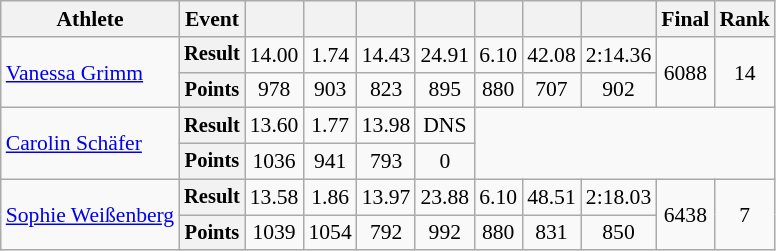<table class=wikitable style=font-size:90%>
<tr>
<th>Athlete</th>
<th>Event</th>
<th></th>
<th></th>
<th></th>
<th></th>
<th></th>
<th></th>
<th></th>
<th>Final</th>
<th>Rank</th>
</tr>
<tr align=center>
<td rowspan=2 align=left><a href='#'>Vanessa Grimm</a></td>
<th style=font-size:95%>Result</th>
<td>14.00</td>
<td>1.74</td>
<td>14.43</td>
<td>24.91</td>
<td>6.10</td>
<td>42.08</td>
<td>2:14.36</td>
<td rowspan=2>6088</td>
<td rowspan=2>14</td>
</tr>
<tr align=center>
<th style=font-size:95%>Points</th>
<td>978</td>
<td>903</td>
<td>823</td>
<td>895</td>
<td>880</td>
<td>707</td>
<td>902</td>
</tr>
<tr align=center>
<td rowspan=2 align=left><a href='#'>Carolin Schäfer</a></td>
<th style=font-size:95%>Result</th>
<td>13.60</td>
<td>1.77</td>
<td>13.98</td>
<td>DNS</td>
<td colspan=5 rowspan=2></td>
</tr>
<tr align=center>
<th style=font-size:95%>Points</th>
<td>1036</td>
<td>941</td>
<td>793</td>
<td>0</td>
</tr>
<tr align=center>
<td rowspan=2 align=left><a href='#'>Sophie Weißenberg</a></td>
<th style=font-size:95%>Result</th>
<td>13.58</td>
<td>1.86</td>
<td>13.97</td>
<td>23.88</td>
<td>6.10</td>
<td>48.51</td>
<td>2:18.03</td>
<td rowspan=2>6438</td>
<td rowspan=2>7</td>
</tr>
<tr align=center>
<th style=font-size:95%>Points</th>
<td>1039</td>
<td>1054</td>
<td>792</td>
<td>992</td>
<td>880</td>
<td>831</td>
<td>850</td>
</tr>
</table>
